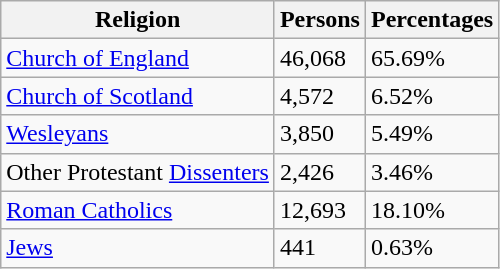<table class="wikitable">
<tr>
<th>Religion</th>
<th>Persons</th>
<th>Percentages</th>
</tr>
<tr>
<td><a href='#'>Church of England</a></td>
<td>46,068</td>
<td>65.69%</td>
</tr>
<tr>
<td><a href='#'>Church of Scotland</a></td>
<td>4,572</td>
<td>6.52%</td>
</tr>
<tr>
<td><a href='#'>Wesleyans</a></td>
<td>3,850</td>
<td>5.49%</td>
</tr>
<tr>
<td>Other Protestant <a href='#'>Dissenters</a></td>
<td>2,426</td>
<td>3.46%</td>
</tr>
<tr>
<td><a href='#'>Roman Catholics</a></td>
<td>12,693</td>
<td>18.10%</td>
</tr>
<tr>
<td><a href='#'>Jews</a></td>
<td>441</td>
<td>0.63%</td>
</tr>
</table>
